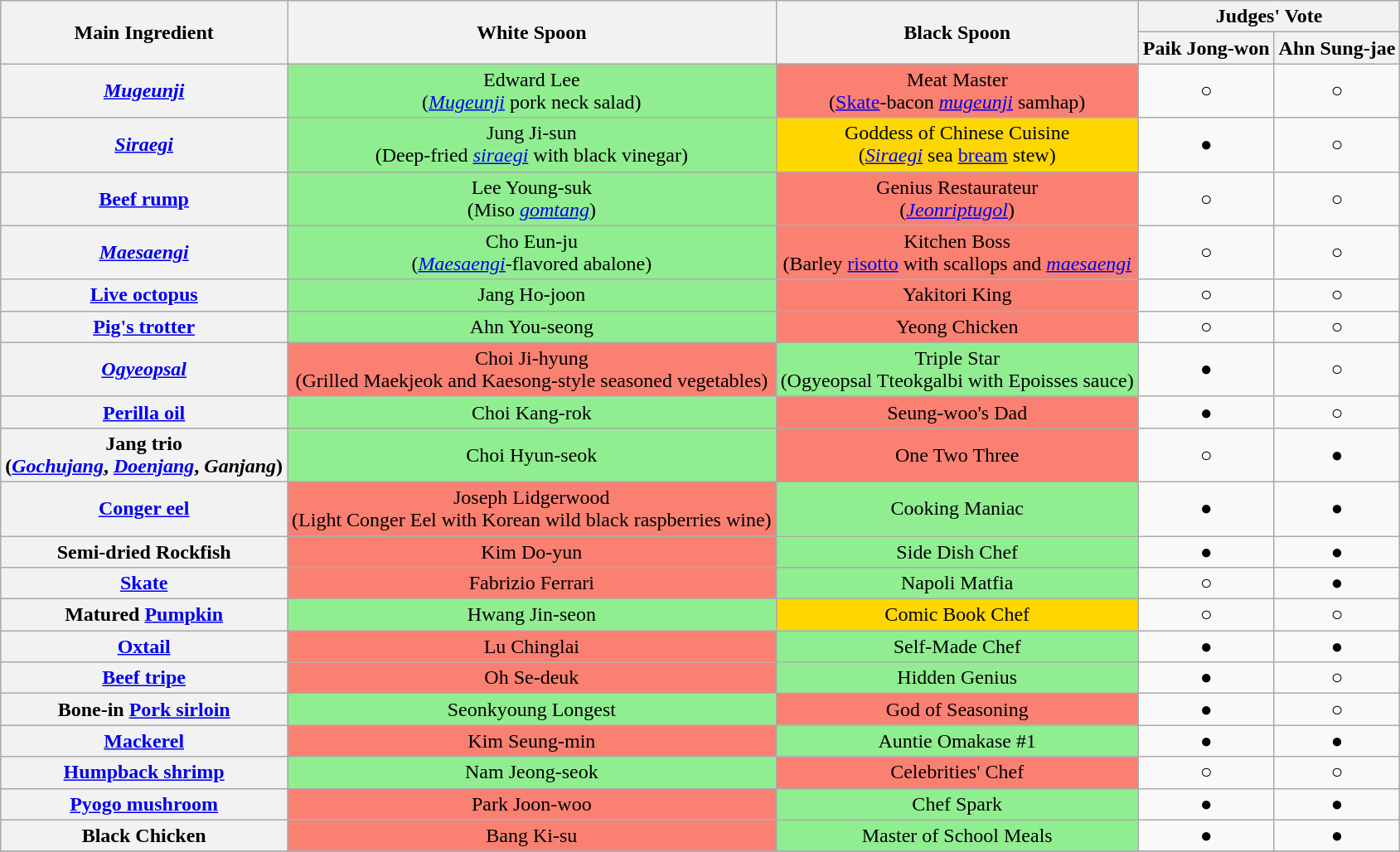<table class="wikitable sortable" style="text-align:center">
<tr>
<th rowspan="2">Main Ingredient</th>
<th rowspan="2">White Spoon</th>
<th rowspan="2">Black Spoon</th>
<th colspan="2">Judges' Vote</th>
</tr>
<tr>
<th>Paik Jong-won</th>
<th>Ahn Sung-jae</th>
</tr>
<tr>
<th><em><a href='#'>Mugeunji</a></em></th>
<td style="background:#90EE90">Edward Lee <br> (<a href='#'><em>Mugeunji</em></a> pork neck salad)</td>
<td style="background:salmon">Meat Master <br> (<a href='#'>Skate</a>-bacon <a href='#'><em>mugeunji</em></a> samhap)</td>
<td>○</td>
<td>○</td>
</tr>
<tr>
<th><em><a href='#'>Siraegi</a></em></th>
<td style="background:#90EE90">Jung Ji-sun <br> (Deep-fried <em><a href='#'>siraegi</a></em> <em></em> with black vinegar)</td>
<td style="background:gold">Goddess of Chinese Cuisine  <br> (<em><a href='#'>Siraegi</a></em> sea <a href='#'>bream</a> stew)</td>
<td>●</td>
<td>○</td>
</tr>
<tr>
<th><a href='#'>Beef rump</a></th>
<td style="background:#90EE90">Lee Young-suk <br> (Miso <a href='#'><em>gomtang</em></a>)</td>
<td style="background:salmon">Genius Restaurateur <br> (<a href='#'><em>Jeonriptugol</em></a>)</td>
<td>○</td>
<td>○</td>
</tr>
<tr>
<th><em><a href='#'>Maesaengi</a></em></th>
<td style="background:#90EE90">Cho Eun-ju <br> (<a href='#'><em>Maesaengi</em></a>-flavored abalone)</td>
<td style="background:salmon">Kitchen Boss <br> (Barley <a href='#'>risotto</a> with scallops and <a href='#'><em>maesaengi</em></a></td>
<td>○</td>
<td>○</td>
</tr>
<tr>
<th><a href='#'>Live octopus</a></th>
<td style="background:#90EE90">Jang Ho-joon</td>
<td style="background:salmon">Yakitori King</td>
<td>○</td>
<td>○</td>
</tr>
<tr>
<th><a href='#'>Pig's trotter</a></th>
<td style="background:#90EE90">Ahn You-seong</td>
<td style="background:salmon">Yeong Chicken</td>
<td>○</td>
<td>○</td>
</tr>
<tr>
<th><em><a href='#'>Ogyeopsal</a></em></th>
<td style="background:salmon">Choi Ji-hyung <br> (Grilled Maekjeok and Kaesong-style seasoned vegetables)</td>
<td style="background:#90EE90">Triple Star <br> (Ogyeopsal Tteokgalbi with Epoisses sauce)</td>
<td>●</td>
<td>○</td>
</tr>
<tr>
<th><a href='#'>Perilla oil</a></th>
<td style="background:#90EE90">Choi Kang-rok</td>
<td style="background:salmon">Seung-woo's Dad</td>
<td>●</td>
<td>○</td>
</tr>
<tr>
<th>Jang trio <br> (<em><a href='#'>Gochujang</a></em>, <em><a href='#'>Doenjang</a></em>, <em>Ganjang</em>)</th>
<td style="background:#90EE90">Choi Hyun-seok</td>
<td style="background:salmon">One Two Three</td>
<td>○</td>
<td>●</td>
</tr>
<tr>
<th><a href='#'>Conger eel</a></th>
<td style="background:salmon">Joseph Lidgerwood <br>(Light Conger Eel with Korean wild black raspberries wine)</td>
<td style="background:#90EE90">Cooking Maniac</td>
<td>●</td>
<td>●</td>
</tr>
<tr>
<th>Semi-dried Rockfish</th>
<td style="background:salmon">Kim Do-yun</td>
<td style="background:#90EE90">Side Dish Chef</td>
<td>●</td>
<td>●</td>
</tr>
<tr>
<th><a href='#'>Skate</a></th>
<td style="background:salmon">Fabrizio Ferrari</td>
<td style="background:#90EE90">Napoli Matfia</td>
<td>○</td>
<td>●</td>
</tr>
<tr>
<th>Matured <a href='#'>Pumpkin</a></th>
<td style="background:#90EE90">Hwang Jin-seon</td>
<td style="background:gold">Comic Book Chef </td>
<td>○</td>
<td>○</td>
</tr>
<tr>
<th><a href='#'>Oxtail</a></th>
<td style="background:salmon">Lu Chinglai</td>
<td style="background:#90EE90">Self-Made Chef</td>
<td>●</td>
<td>●</td>
</tr>
<tr>
<th><a href='#'>Beef tripe</a></th>
<td style="background:salmon">Oh Se-deuk</td>
<td style="background:#90EE90">Hidden Genius</td>
<td>●</td>
<td>○</td>
</tr>
<tr>
<th>Bone-in <a href='#'>Pork sirloin</a></th>
<td style="background:#90EE90">Seonkyoung Longest</td>
<td style="background:salmon">God of Seasoning</td>
<td>●</td>
<td>○</td>
</tr>
<tr>
<th><a href='#'>Mackerel</a></th>
<td style="background:salmon">Kim Seung-min</td>
<td style="background:#90EE90">Auntie Omakase #1</td>
<td>●</td>
<td>●</td>
</tr>
<tr>
<th><a href='#'>Humpback shrimp</a></th>
<td style="background:#90EE90">Nam Jeong-seok</td>
<td style="background:salmon">Celebrities' Chef</td>
<td>○</td>
<td>○</td>
</tr>
<tr>
<th><a href='#'>Pyogo mushroom</a></th>
<td style="background:salmon">Park Joon-woo</td>
<td style="background:#90EE90">Chef Spark</td>
<td>●</td>
<td>●</td>
</tr>
<tr>
<th>Black Chicken</th>
<td style="background:salmon">Bang Ki-su</td>
<td style="background:#90EE90">Master of School Meals</td>
<td>●</td>
<td>●</td>
</tr>
<tr>
</tr>
</table>
